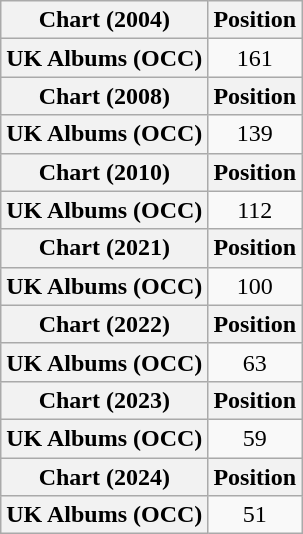<table class="wikitable plainrowheaders" style="text-align:center">
<tr>
<th>Chart (2004)</th>
<th>Position</th>
</tr>
<tr>
<th scope="row">UK Albums (OCC)</th>
<td>161</td>
</tr>
<tr>
<th>Chart (2008)</th>
<th>Position</th>
</tr>
<tr>
<th scope="row">UK Albums (OCC)</th>
<td>139</td>
</tr>
<tr>
<th>Chart (2010)</th>
<th>Position</th>
</tr>
<tr>
<th scope="row">UK Albums (OCC)</th>
<td>112</td>
</tr>
<tr>
<th>Chart (2021)</th>
<th>Position</th>
</tr>
<tr>
<th scope="row">UK Albums (OCC)</th>
<td>100</td>
</tr>
<tr>
<th>Chart (2022)</th>
<th>Position</th>
</tr>
<tr>
<th scope="row">UK Albums (OCC)</th>
<td>63</td>
</tr>
<tr>
<th>Chart (2023)</th>
<th>Position</th>
</tr>
<tr>
<th scope="row">UK Albums (OCC)</th>
<td>59</td>
</tr>
<tr>
<th>Chart (2024)</th>
<th>Position</th>
</tr>
<tr>
<th scope="row">UK Albums (OCC)</th>
<td>51</td>
</tr>
</table>
